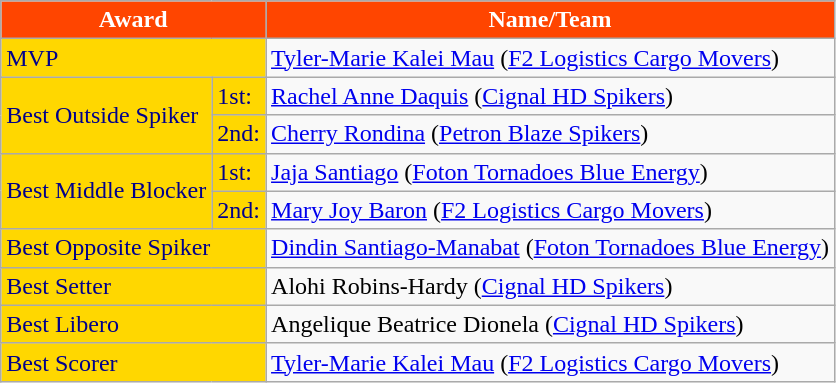<table class="wikitable">
<tr>
<th style="background:#FF4500; color:#FFFFFF;" colspan="2">Award</th>
<th style="background:#FF4500; color:#FFFFFF;">Name/Team</th>
</tr>
<tr>
<td style="background:#FFD700; color:#00008B;" colspan="2">MVP</td>
<td> <a href='#'>Tyler-Marie Kalei Mau</a> (<a href='#'>F2 Logistics Cargo Movers</a>)</td>
</tr>
<tr>
<td style="background:#FFD700; color:#00008B;" rowspan=2>Best Outside Spiker</td>
<td style="background:#FFD700; color:#00008B;">1st:</td>
<td> <a href='#'>Rachel Anne Daquis</a> (<a href='#'>Cignal HD Spikers</a>)</td>
</tr>
<tr>
<td style="background:#FFD700; color:#00008B;">2nd:</td>
<td> <a href='#'>Cherry Rondina</a> (<a href='#'>Petron Blaze Spikers</a>)</td>
</tr>
<tr>
<td style="background:#FFD700; color:#00008B;" rowspan="2">Best Middle Blocker</td>
<td style="background:#FFD700; color:#00008B;">1st:</td>
<td> <a href='#'>Jaja Santiago</a> (<a href='#'>Foton Tornadoes Blue Energy</a>)</td>
</tr>
<tr>
<td style="background:#FFD700; color:#00008B;">2nd:</td>
<td> <a href='#'>Mary Joy Baron</a> (<a href='#'>F2 Logistics Cargo Movers</a>)</td>
</tr>
<tr>
<td style="background:#FFD700; color:#00008B;" colspan="2">Best Opposite Spiker</td>
<td> <a href='#'>Dindin Santiago-Manabat</a> (<a href='#'>Foton Tornadoes Blue Energy</a>)</td>
</tr>
<tr>
<td style="background:#FFD700; color:#00008B;" colspan="2">Best Setter</td>
<td> Alohi Robins-Hardy (<a href='#'>Cignal HD Spikers</a>)</td>
</tr>
<tr>
<td style="background:#FFD700; color:#00008B;" colspan="2">Best Libero</td>
<td> Angelique Beatrice Dionela (<a href='#'>Cignal HD Spikers</a>)</td>
</tr>
<tr>
<td style="background:#FFD700; color:#00008B;" colspan="2">Best Scorer</td>
<td> <a href='#'>Tyler-Marie Kalei Mau</a> (<a href='#'>F2 Logistics Cargo Movers</a>)</td>
</tr>
</table>
